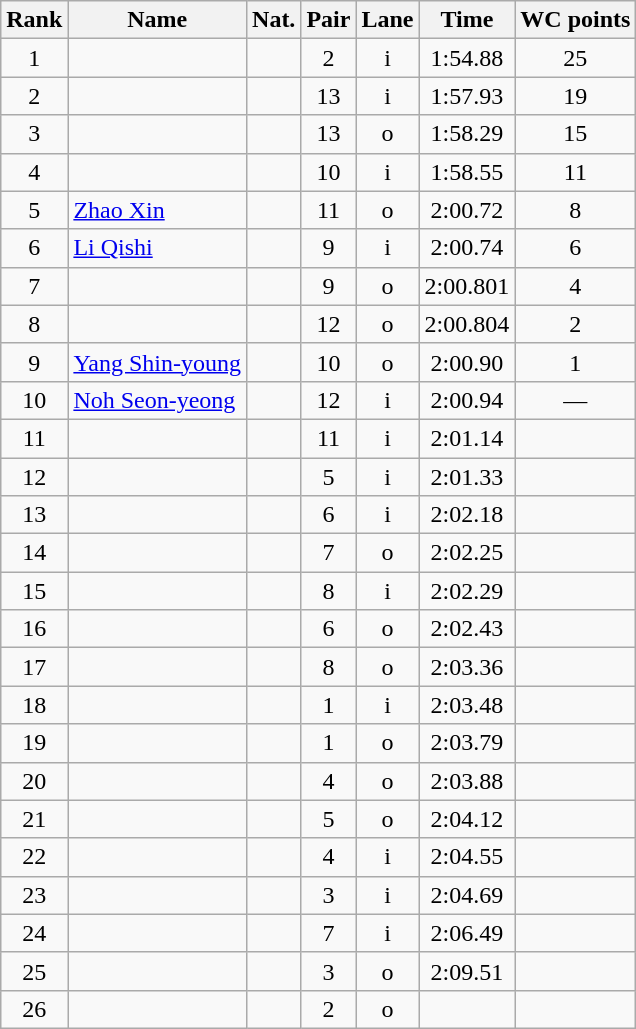<table class="wikitable sortable" style="text-align:center">
<tr>
<th>Rank</th>
<th>Name</th>
<th>Nat.</th>
<th>Pair</th>
<th>Lane</th>
<th>Time</th>
<th>WC points</th>
</tr>
<tr>
<td>1</td>
<td align=left></td>
<td></td>
<td>2</td>
<td>i</td>
<td>1:54.88</td>
<td>25</td>
</tr>
<tr>
<td>2</td>
<td align=left></td>
<td></td>
<td>13</td>
<td>i</td>
<td>1:57.93</td>
<td>19</td>
</tr>
<tr>
<td>3</td>
<td align=left></td>
<td></td>
<td>13</td>
<td>o</td>
<td>1:58.29</td>
<td>15</td>
</tr>
<tr>
<td>4</td>
<td align=left></td>
<td></td>
<td>10</td>
<td>i</td>
<td>1:58.55</td>
<td>11</td>
</tr>
<tr>
<td>5</td>
<td align=left><a href='#'>Zhao Xin</a></td>
<td></td>
<td>11</td>
<td>o</td>
<td>2:00.72</td>
<td>8</td>
</tr>
<tr>
<td>6</td>
<td align=left><a href='#'>Li Qishi</a></td>
<td></td>
<td>9</td>
<td>i</td>
<td>2:00.74</td>
<td>6</td>
</tr>
<tr>
<td>7</td>
<td align=left></td>
<td></td>
<td>9</td>
<td>o</td>
<td>2:00.801</td>
<td>4</td>
</tr>
<tr>
<td>8</td>
<td align=left></td>
<td></td>
<td>12</td>
<td>o</td>
<td>2:00.804</td>
<td>2</td>
</tr>
<tr>
<td>9</td>
<td align=left><a href='#'>Yang Shin-young</a></td>
<td></td>
<td>10</td>
<td>o</td>
<td>2:00.90</td>
<td>1</td>
</tr>
<tr>
<td>10</td>
<td align=left><a href='#'>Noh Seon-yeong</a></td>
<td></td>
<td>12</td>
<td>i</td>
<td>2:00.94</td>
<td>—</td>
</tr>
<tr>
<td>11</td>
<td align=left></td>
<td></td>
<td>11</td>
<td>i</td>
<td>2:01.14</td>
<td></td>
</tr>
<tr>
<td>12</td>
<td align=left></td>
<td></td>
<td>5</td>
<td>i</td>
<td>2:01.33</td>
<td></td>
</tr>
<tr>
<td>13</td>
<td align=left></td>
<td></td>
<td>6</td>
<td>i</td>
<td>2:02.18</td>
<td></td>
</tr>
<tr>
<td>14</td>
<td align=left></td>
<td></td>
<td>7</td>
<td>o</td>
<td>2:02.25</td>
<td></td>
</tr>
<tr>
<td>15</td>
<td align=left></td>
<td></td>
<td>8</td>
<td>i</td>
<td>2:02.29</td>
<td></td>
</tr>
<tr>
<td>16</td>
<td align=left></td>
<td></td>
<td>6</td>
<td>o</td>
<td>2:02.43</td>
<td></td>
</tr>
<tr>
<td>17</td>
<td align=left></td>
<td></td>
<td>8</td>
<td>o</td>
<td>2:03.36</td>
<td></td>
</tr>
<tr>
<td>18</td>
<td align=left></td>
<td></td>
<td>1</td>
<td>i</td>
<td>2:03.48</td>
<td></td>
</tr>
<tr>
<td>19</td>
<td align=left></td>
<td></td>
<td>1</td>
<td>o</td>
<td>2:03.79</td>
<td></td>
</tr>
<tr>
<td>20</td>
<td align=left></td>
<td></td>
<td>4</td>
<td>o</td>
<td>2:03.88</td>
<td></td>
</tr>
<tr>
<td>21</td>
<td align=left></td>
<td></td>
<td>5</td>
<td>o</td>
<td>2:04.12</td>
<td></td>
</tr>
<tr>
<td>22</td>
<td align=left></td>
<td></td>
<td>4</td>
<td>i</td>
<td>2:04.55</td>
<td></td>
</tr>
<tr>
<td>23</td>
<td align=left></td>
<td></td>
<td>3</td>
<td>i</td>
<td>2:04.69</td>
<td></td>
</tr>
<tr>
<td>24</td>
<td align=left></td>
<td></td>
<td>7</td>
<td>i</td>
<td>2:06.49</td>
<td></td>
</tr>
<tr>
<td>25</td>
<td align=left></td>
<td></td>
<td>3</td>
<td>o</td>
<td>2:09.51</td>
<td></td>
</tr>
<tr>
<td>26</td>
<td align=left></td>
<td></td>
<td>2</td>
<td>o</td>
<td></td>
<td></td>
</tr>
</table>
